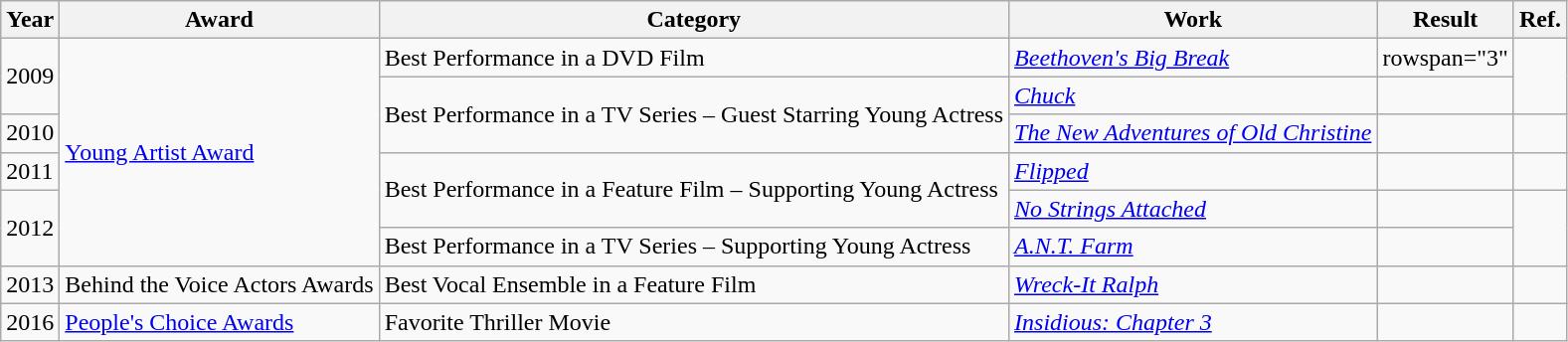<table class="wikitable">
<tr>
<th>Year</th>
<th>Award</th>
<th>Category</th>
<th>Work</th>
<th>Result</th>
<th>Ref.</th>
</tr>
<tr>
<td rowspan="2">2009</td>
<td rowspan=6><a href='#'>Young Artist Award</a></td>
<td>Best Performance in a DVD Film</td>
<td><em><a href='#'>Beethoven's Big Break</a></em></td>
<td>rowspan="3" </td>
<td rowspan="2"></td>
</tr>
<tr>
<td rowspan="2">Best Performance in a TV Series – Guest Starring Young Actress</td>
<td><em><a href='#'>Chuck</a></em></td>
</tr>
<tr>
<td>2010</td>
<td><em><a href='#'>The New Adventures of Old Christine</a></em></td>
<td></td>
</tr>
<tr>
<td>2011</td>
<td rowspan="2">Best Performance in a Feature Film – Supporting Young Actress</td>
<td><em><a href='#'>Flipped</a></em></td>
<td></td>
<td></td>
</tr>
<tr>
<td rowspan="2">2012</td>
<td><em><a href='#'>No Strings Attached</a></em></td>
<td></td>
<td rowspan="2"></td>
</tr>
<tr>
<td>Best Performance in a TV Series – Supporting Young Actress</td>
<td><em><a href='#'>A.N.T. Farm</a></em></td>
<td></td>
</tr>
<tr>
<td>2013</td>
<td>Behind the Voice Actors Awards</td>
<td>Best Vocal Ensemble in a Feature Film</td>
<td><em><a href='#'>Wreck-It Ralph</a></em></td>
<td></td>
<td></td>
</tr>
<tr>
<td>2016</td>
<td><a href='#'>People's Choice Awards</a></td>
<td>Favorite Thriller Movie</td>
<td><em><a href='#'>Insidious: Chapter 3</a></em></td>
<td></td>
<td></td>
</tr>
</table>
